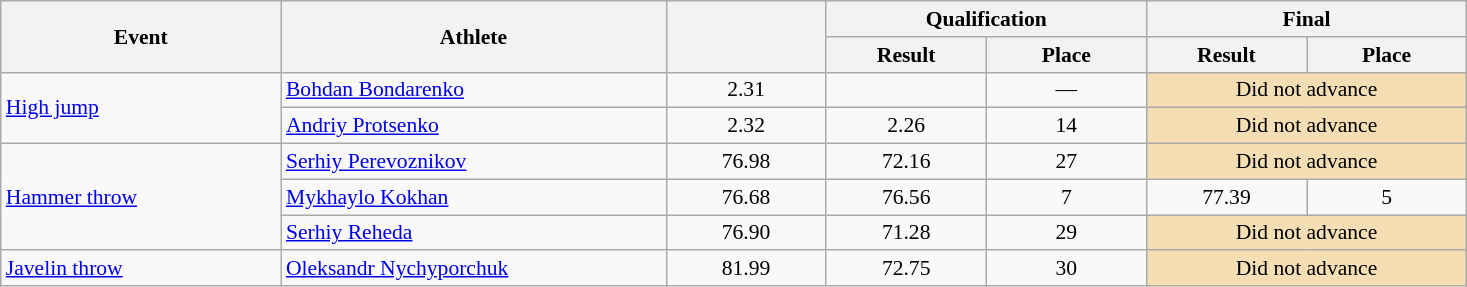<table class=wikitable style="font-size:90%">
<tr>
<th rowspan=2, width=180>Event</th>
<th rowspan=2, width=250>Athlete</th>
<th rowspan=2, width=100></th>
<th colspan=2>Qualification</th>
<th colspan=2>Final</th>
</tr>
<tr>
<th width=100>Result</th>
<th width=100>Place</th>
<th width=100>Result</th>
<th width=100>Place</th>
</tr>
<tr align=center>
<td rowspan=2, align=left><a href='#'>High jump</a></td>
<td align=left><a href='#'>Bohdan Bondarenko</a></td>
<td align=center>2.31</td>
<td></td>
<td>—</td>
<td colspan=2, bgcolor=wheat>Did not advance</td>
</tr>
<tr align=center>
<td align=left><a href='#'>Andriy Protsenko</a></td>
<td align=center>2.32</td>
<td>2.26</td>
<td>14</td>
<td colspan=2, bgcolor=wheat>Did not advance</td>
</tr>
<tr align=center>
<td rowspan=3, align=left><a href='#'>Hammer throw</a></td>
<td align=left><a href='#'>Serhiy Perevoznikov</a></td>
<td align=center>76.98</td>
<td>72.16</td>
<td>27</td>
<td colspan=2, bgcolor=wheat>Did not advance</td>
</tr>
<tr align=center>
<td align=left><a href='#'>Mykhaylo Kokhan</a></td>
<td align=center>76.68</td>
<td>76.56 </td>
<td>7</td>
<td>77.39 </td>
<td>5</td>
</tr>
<tr align=center>
<td align=left><a href='#'>Serhiy Reheda</a></td>
<td align=center>76.90</td>
<td>71.28</td>
<td>29</td>
<td colspan=2, bgcolor=wheat>Did not advance</td>
</tr>
<tr align=center>
<td align=left><a href='#'>Javelin throw</a></td>
<td align=left><a href='#'>Oleksandr Nychyporchuk</a></td>
<td align=center>81.99</td>
<td>72.75</td>
<td>30</td>
<td colspan=2, bgcolor=wheat>Did not advance</td>
</tr>
</table>
